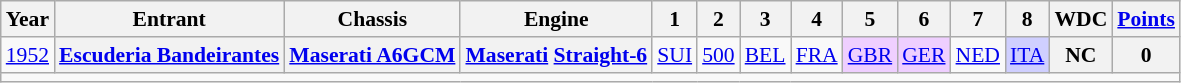<table class="wikitable" style="text-align:center; font-size:90%">
<tr>
<th>Year</th>
<th>Entrant</th>
<th>Chassis</th>
<th>Engine</th>
<th>1</th>
<th>2</th>
<th>3</th>
<th>4</th>
<th>5</th>
<th>6</th>
<th>7</th>
<th>8</th>
<th>WDC</th>
<th><a href='#'>Points</a></th>
</tr>
<tr>
<td><a href='#'>1952</a></td>
<th><a href='#'>Escuderia Bandeirantes</a></th>
<th><a href='#'>Maserati A6GCM</a></th>
<th><a href='#'>Maserati</a> <a href='#'>Straight-6</a></th>
<td><a href='#'>SUI</a></td>
<td><a href='#'>500</a></td>
<td><a href='#'>BEL</a></td>
<td><a href='#'>FRA</a></td>
<td style="background:#EFCFFF;"><a href='#'>GBR</a><br></td>
<td style="background:#EFCFFF;"><a href='#'>GER</a><br></td>
<td><a href='#'>NED</a></td>
<td style="background:#CFCFFF;"><a href='#'>ITA</a><br></td>
<th>NC</th>
<th>0</th>
</tr>
<tr>
<td colspan="14"></td>
</tr>
</table>
